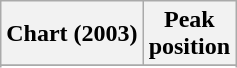<table class="wikitable sortable plainrowheaders">
<tr>
<th>Chart (2003)</th>
<th>Peak<br>position</th>
</tr>
<tr>
</tr>
<tr>
</tr>
<tr>
</tr>
<tr>
</tr>
</table>
